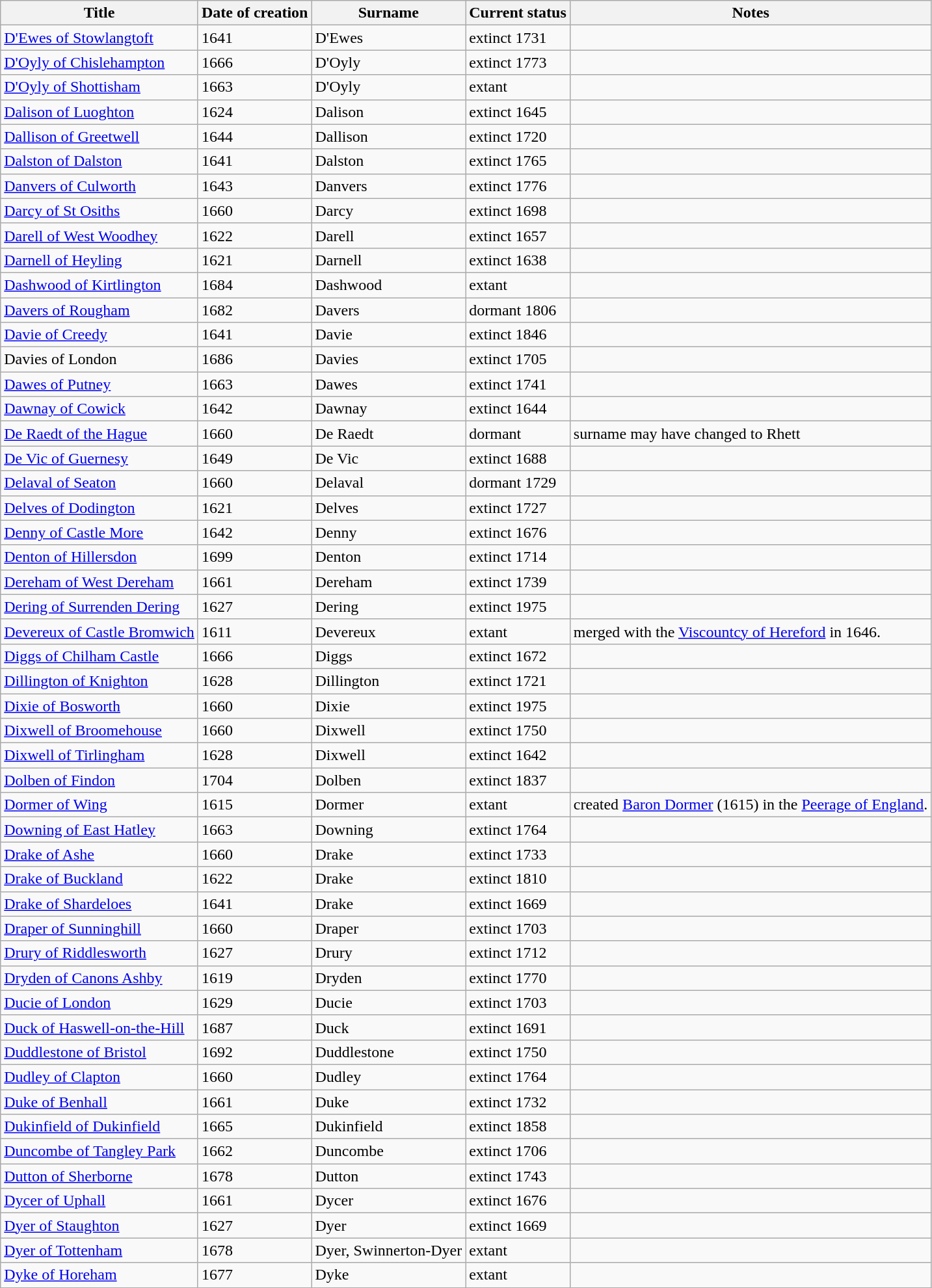<table class="wikitable">
<tr>
<th>Title</th>
<th>Date of creation</th>
<th>Surname</th>
<th>Current status</th>
<th>Notes</th>
</tr>
<tr>
<td><a href='#'>D'Ewes of Stowlangtoft</a></td>
<td>1641</td>
<td>D'Ewes</td>
<td>extinct 1731</td>
<td> </td>
</tr>
<tr>
<td><a href='#'>D'Oyly of Chislehampton</a></td>
<td>1666</td>
<td>D'Oyly</td>
<td>extinct 1773</td>
<td> </td>
</tr>
<tr>
<td><a href='#'>D'Oyly of Shottisham</a></td>
<td>1663</td>
<td>D'Oyly</td>
<td>extant</td>
<td> </td>
</tr>
<tr>
<td><a href='#'>Dalison of Luoghton</a></td>
<td>1624</td>
<td>Dalison</td>
<td>extinct 1645</td>
<td> </td>
</tr>
<tr>
<td><a href='#'>Dallison of Greetwell</a></td>
<td>1644</td>
<td>Dallison</td>
<td>extinct 1720</td>
<td> </td>
</tr>
<tr>
<td><a href='#'>Dalston of Dalston</a></td>
<td>1641</td>
<td>Dalston</td>
<td>extinct 1765</td>
<td> </td>
</tr>
<tr>
<td><a href='#'>Danvers of Culworth</a></td>
<td>1643</td>
<td>Danvers</td>
<td>extinct 1776</td>
<td> </td>
</tr>
<tr>
<td><a href='#'>Darcy of St Osiths</a></td>
<td>1660</td>
<td>Darcy</td>
<td>extinct 1698</td>
<td> </td>
</tr>
<tr>
<td><a href='#'>Darell of West Woodhey</a></td>
<td>1622</td>
<td>Darell</td>
<td>extinct 1657</td>
<td> </td>
</tr>
<tr>
<td><a href='#'>Darnell of Heyling</a></td>
<td>1621</td>
<td>Darnell</td>
<td>extinct 1638</td>
<td> </td>
</tr>
<tr>
<td><a href='#'>Dashwood of Kirtlington</a></td>
<td>1684</td>
<td>Dashwood</td>
<td>extant</td>
<td> </td>
</tr>
<tr>
<td><a href='#'>Davers of Rougham</a></td>
<td>1682</td>
<td>Davers</td>
<td>dormant 1806</td>
<td> </td>
</tr>
<tr>
<td><a href='#'>Davie of Creedy</a></td>
<td>1641</td>
<td>Davie</td>
<td>extinct 1846</td>
<td> </td>
</tr>
<tr>
<td>Davies of London</td>
<td>1686</td>
<td>Davies</td>
<td>extinct 1705</td>
<td> </td>
</tr>
<tr>
<td><a href='#'>Dawes of Putney</a></td>
<td>1663</td>
<td>Dawes</td>
<td>extinct 1741</td>
<td> </td>
</tr>
<tr>
<td><a href='#'>Dawnay of Cowick</a></td>
<td>1642</td>
<td>Dawnay</td>
<td>extinct 1644</td>
<td> </td>
</tr>
<tr>
<td><a href='#'>De Raedt of the Hague</a></td>
<td>1660</td>
<td>De Raedt</td>
<td>dormant</td>
<td>surname may have changed to Rhett</td>
</tr>
<tr>
<td><a href='#'>De Vic of Guernesy</a></td>
<td>1649</td>
<td>De Vic</td>
<td>extinct 1688</td>
<td> </td>
</tr>
<tr>
<td><a href='#'>Delaval of Seaton</a></td>
<td>1660</td>
<td>Delaval</td>
<td>dormant 1729</td>
<td> </td>
</tr>
<tr>
<td><a href='#'>Delves of Dodington</a></td>
<td>1621</td>
<td>Delves</td>
<td>extinct 1727</td>
<td> </td>
</tr>
<tr>
<td><a href='#'>Denny of Castle More</a></td>
<td>1642</td>
<td>Denny</td>
<td>extinct 1676</td>
<td> </td>
</tr>
<tr>
<td><a href='#'>Denton of Hillersdon</a></td>
<td>1699</td>
<td>Denton</td>
<td>extinct 1714</td>
<td> </td>
</tr>
<tr>
<td><a href='#'>Dereham of West Dereham</a></td>
<td>1661</td>
<td>Dereham</td>
<td>extinct 1739</td>
<td> </td>
</tr>
<tr>
<td><a href='#'>Dering of Surrenden Dering</a></td>
<td>1627</td>
<td>Dering</td>
<td>extinct 1975</td>
<td> </td>
</tr>
<tr>
<td><a href='#'>Devereux of Castle Bromwich</a></td>
<td>1611</td>
<td>Devereux</td>
<td>extant</td>
<td>merged with the <a href='#'>Viscountcy of Hereford</a> in 1646.</td>
</tr>
<tr>
<td><a href='#'>Diggs of Chilham Castle</a></td>
<td>1666</td>
<td>Diggs</td>
<td>extinct 1672</td>
<td> </td>
</tr>
<tr>
<td><a href='#'>Dillington of Knighton</a></td>
<td>1628</td>
<td>Dillington</td>
<td>extinct 1721</td>
<td> </td>
</tr>
<tr>
<td><a href='#'>Dixie of Bosworth</a></td>
<td>1660</td>
<td>Dixie</td>
<td>extinct 1975</td>
<td> </td>
</tr>
<tr>
<td><a href='#'>Dixwell of Broomehouse</a></td>
<td>1660</td>
<td>Dixwell</td>
<td>extinct 1750</td>
<td> </td>
</tr>
<tr>
<td><a href='#'>Dixwell of Tirlingham</a></td>
<td>1628</td>
<td>Dixwell</td>
<td>extinct 1642</td>
<td> </td>
</tr>
<tr>
<td><a href='#'>Dolben of Findon</a></td>
<td>1704</td>
<td>Dolben</td>
<td>extinct 1837</td>
<td> </td>
</tr>
<tr>
<td><a href='#'>Dormer of Wing</a></td>
<td>1615</td>
<td>Dormer</td>
<td>extant</td>
<td>created <a href='#'>Baron Dormer</a> (1615) in the <a href='#'>Peerage of England</a>.</td>
</tr>
<tr>
<td><a href='#'>Downing of East Hatley</a></td>
<td>1663</td>
<td>Downing</td>
<td>extinct 1764</td>
<td> </td>
</tr>
<tr>
<td><a href='#'>Drake of Ashe</a></td>
<td>1660</td>
<td>Drake</td>
<td>extinct 1733</td>
<td> </td>
</tr>
<tr>
<td><a href='#'>Drake of Buckland</a></td>
<td>1622</td>
<td>Drake</td>
<td>extinct 1810</td>
<td> </td>
</tr>
<tr>
<td><a href='#'>Drake of Shardeloes</a></td>
<td>1641</td>
<td>Drake</td>
<td>extinct 1669</td>
<td> </td>
</tr>
<tr>
<td><a href='#'>Draper of Sunninghill</a></td>
<td>1660</td>
<td>Draper</td>
<td>extinct 1703</td>
<td> </td>
</tr>
<tr>
<td><a href='#'>Drury of Riddlesworth</a></td>
<td>1627</td>
<td>Drury</td>
<td>extinct 1712</td>
<td> </td>
</tr>
<tr>
<td><a href='#'>Dryden of Canons Ashby</a></td>
<td>1619</td>
<td>Dryden</td>
<td>extinct 1770</td>
<td> </td>
</tr>
<tr>
<td><a href='#'>Ducie of London</a></td>
<td>1629</td>
<td>Ducie</td>
<td>extinct 1703</td>
<td> </td>
</tr>
<tr>
<td><a href='#'>Duck of Haswell-on-the-Hill</a></td>
<td>1687</td>
<td>Duck</td>
<td>extinct 1691</td>
<td> </td>
</tr>
<tr>
<td><a href='#'>Duddlestone of Bristol</a></td>
<td>1692</td>
<td>Duddlestone</td>
<td>extinct 1750</td>
<td> </td>
</tr>
<tr>
<td><a href='#'>Dudley of Clapton</a></td>
<td>1660</td>
<td>Dudley</td>
<td>extinct 1764</td>
<td> </td>
</tr>
<tr>
<td><a href='#'>Duke of Benhall</a></td>
<td>1661</td>
<td>Duke</td>
<td>extinct 1732</td>
<td> </td>
</tr>
<tr>
<td><a href='#'>Dukinfield of Dukinfield</a></td>
<td>1665</td>
<td>Dukinfield</td>
<td>extinct 1858</td>
<td> </td>
</tr>
<tr>
<td><a href='#'>Duncombe of Tangley Park</a></td>
<td>1662</td>
<td>Duncombe</td>
<td>extinct 1706</td>
<td> </td>
</tr>
<tr>
<td><a href='#'>Dutton of Sherborne</a></td>
<td>1678</td>
<td>Dutton</td>
<td>extinct 1743</td>
<td> </td>
</tr>
<tr>
<td><a href='#'>Dycer of Uphall</a></td>
<td>1661</td>
<td>Dycer</td>
<td>extinct 1676</td>
<td> </td>
</tr>
<tr>
<td><a href='#'>Dyer of Staughton</a></td>
<td>1627</td>
<td>Dyer</td>
<td>extinct 1669</td>
<td> </td>
</tr>
<tr>
<td><a href='#'>Dyer of Tottenham</a></td>
<td>1678</td>
<td>Dyer, Swinnerton-Dyer</td>
<td>extant</td>
<td> </td>
</tr>
<tr>
<td><a href='#'>Dyke of Horeham</a></td>
<td>1677</td>
<td>Dyke</td>
<td>extant</td>
<td> </td>
</tr>
</table>
